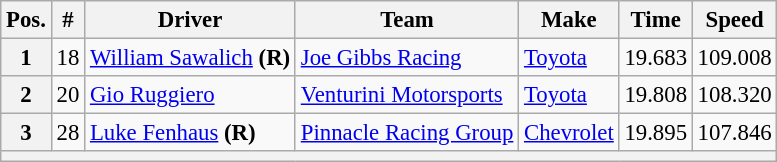<table class="wikitable" style="font-size:95%">
<tr>
<th>Pos.</th>
<th>#</th>
<th>Driver</th>
<th>Team</th>
<th>Make</th>
<th>Time</th>
<th>Speed</th>
</tr>
<tr>
<th>1</th>
<td>18</td>
<td><a href='#'>William Sawalich</a> <strong>(R)</strong></td>
<td><a href='#'>Joe Gibbs Racing</a></td>
<td><a href='#'>Toyota</a></td>
<td>19.683</td>
<td>109.008</td>
</tr>
<tr>
<th>2</th>
<td>20</td>
<td><a href='#'>Gio Ruggiero</a></td>
<td><a href='#'>Venturini Motorsports</a></td>
<td><a href='#'>Toyota</a></td>
<td>19.808</td>
<td>108.320</td>
</tr>
<tr>
<th>3</th>
<td>28</td>
<td><a href='#'>Luke Fenhaus</a> <strong>(R)</strong></td>
<td><a href='#'>Pinnacle Racing Group</a></td>
<td><a href='#'>Chevrolet</a></td>
<td>19.895</td>
<td>107.846</td>
</tr>
<tr>
<th colspan="7"></th>
</tr>
</table>
